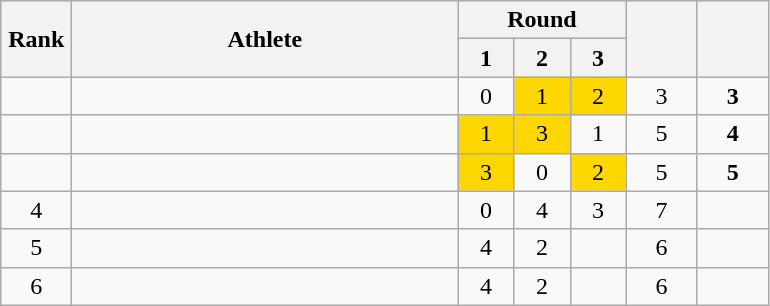<table class="wikitable" style="text-align: center;">
<tr>
<th rowspan="2" width=40>Rank</th>
<th rowspan="2" width=250>Athlete</th>
<th colspan="3">Round</th>
<th rowspan="2" width=40></th>
<th rowspan="2" width=40></th>
</tr>
<tr>
<th width=30>1</th>
<th width=30>2</th>
<th width=30>3</th>
</tr>
<tr>
<td></td>
<td align="left"></td>
<td>0</td>
<td bgcolor=gold>1</td>
<td bgcolor=gold>2</td>
<td>3</td>
<td><strong>3</strong></td>
</tr>
<tr>
<td></td>
<td align="left"></td>
<td bgcolor=gold>1</td>
<td bgcolor=gold>3</td>
<td>1</td>
<td>5</td>
<td><strong>4</strong></td>
</tr>
<tr>
<td></td>
<td align="left"></td>
<td bgcolor=gold>3</td>
<td>0</td>
<td bgcolor=gold>2</td>
<td>5</td>
<td><strong>5</strong></td>
</tr>
<tr>
<td>4</td>
<td align="left"></td>
<td>0</td>
<td>4</td>
<td>3</td>
<td>7</td>
<td></td>
</tr>
<tr>
<td>5</td>
<td align="left"></td>
<td>4</td>
<td>2</td>
<td></td>
<td>6</td>
<td></td>
</tr>
<tr>
<td>6</td>
<td align="left"></td>
<td>4</td>
<td>2</td>
<td></td>
<td>6</td>
<td></td>
</tr>
</table>
